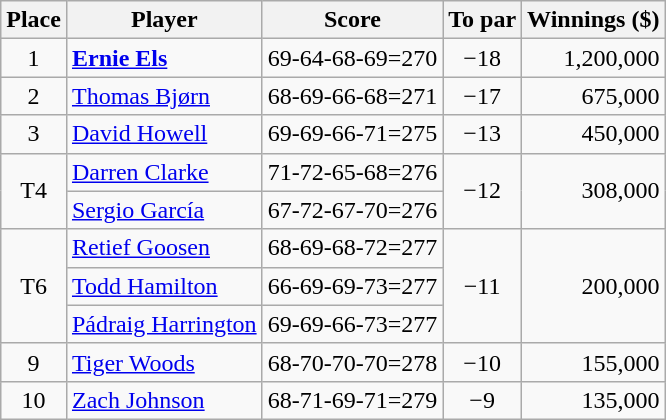<table class="wikitable">
<tr>
<th>Place</th>
<th>Player</th>
<th>Score</th>
<th>To par</th>
<th>Winnings ($)</th>
</tr>
<tr>
<td align="center">1</td>
<td> <strong><a href='#'>Ernie Els</a></strong></td>
<td>69-64-68-69=270</td>
<td align=center>−18</td>
<td align="right">1,200,000</td>
</tr>
<tr>
<td align="center">2</td>
<td> <a href='#'>Thomas Bjørn</a></td>
<td>68-69-66-68=271</td>
<td align=center>−17</td>
<td align="right">675,000</td>
</tr>
<tr>
<td align="center">3</td>
<td> <a href='#'>David Howell</a></td>
<td>69-69-66-71=275</td>
<td align=center>−13</td>
<td align="right">450,000</td>
</tr>
<tr>
<td rowspan="2" align="center">T4</td>
<td> <a href='#'>Darren Clarke</a></td>
<td>71-72-65-68=276</td>
<td rowspan="2" align=center>−12</td>
<td rowspan="2" align="right">308,000</td>
</tr>
<tr>
<td> <a href='#'>Sergio García</a></td>
<td>67-72-67-70=276</td>
</tr>
<tr>
<td rowspan="3" align="center">T6</td>
<td> <a href='#'>Retief Goosen</a></td>
<td>68-69-68-72=277</td>
<td rowspan="3" align=center>−11</td>
<td rowspan="3" align="right">200,000</td>
</tr>
<tr>
<td> <a href='#'>Todd Hamilton</a></td>
<td>66-69-69-73=277</td>
</tr>
<tr>
<td> <a href='#'>Pádraig Harrington</a></td>
<td>69-69-66-73=277</td>
</tr>
<tr>
<td align="center">9</td>
<td> <a href='#'>Tiger Woods</a></td>
<td>68-70-70-70=278</td>
<td align=center>−10</td>
<td align="right">155,000</td>
</tr>
<tr>
<td align="center">10</td>
<td> <a href='#'>Zach Johnson</a></td>
<td>68-71-69-71=279</td>
<td align=center>−9</td>
<td align="right">135,000</td>
</tr>
</table>
